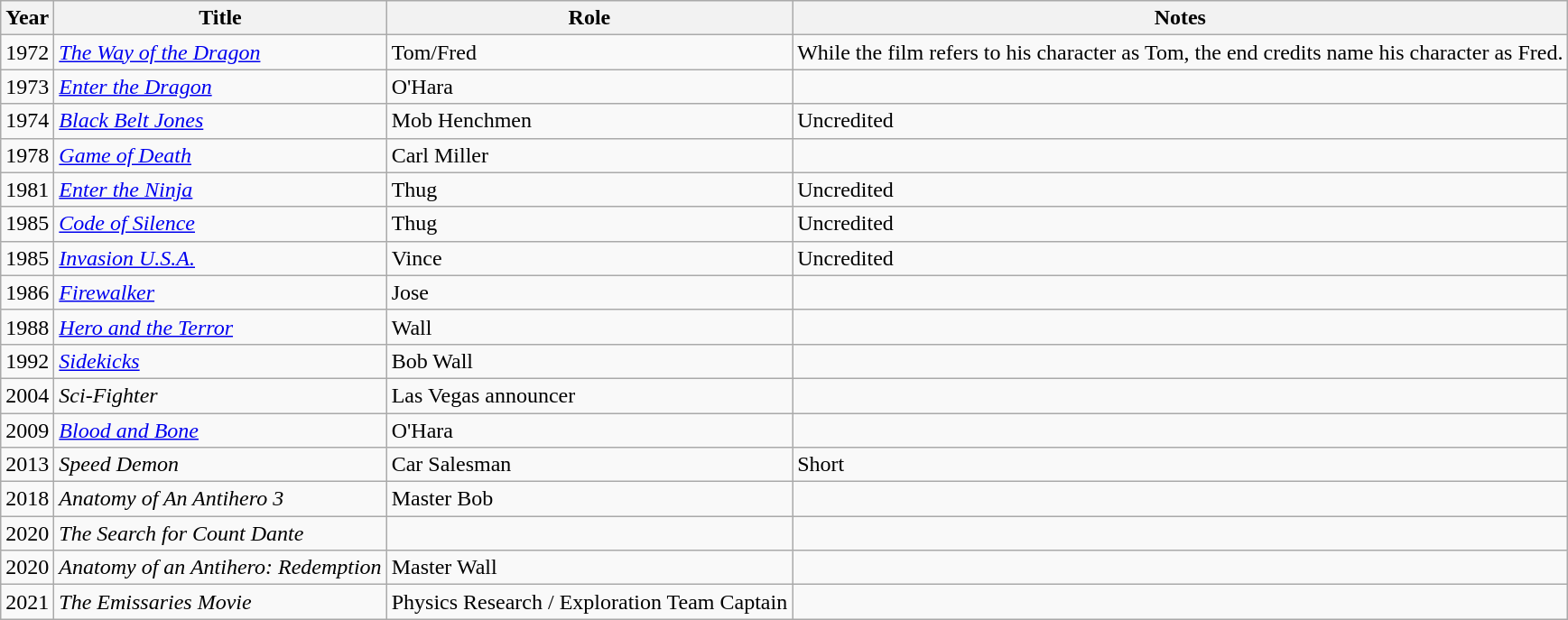<table class="wikitable">
<tr>
<th>Year</th>
<th>Title</th>
<th>Role</th>
<th>Notes</th>
</tr>
<tr>
<td>1972</td>
<td><em><a href='#'>The Way of the Dragon</a></em></td>
<td>Tom/Fred</td>
<td>While the film refers to his character as Tom, the end credits name his character as Fred.</td>
</tr>
<tr>
<td>1973</td>
<td><em><a href='#'>Enter the Dragon</a></em></td>
<td>O'Hara</td>
<td></td>
</tr>
<tr>
<td>1974</td>
<td><em><a href='#'>Black Belt Jones</a></em></td>
<td>Mob Henchmen</td>
<td>Uncredited</td>
</tr>
<tr>
<td>1978</td>
<td><em><a href='#'>Game of Death</a></em></td>
<td>Carl Miller</td>
<td></td>
</tr>
<tr>
<td>1981</td>
<td><em><a href='#'>Enter the Ninja</a></em></td>
<td>Thug</td>
<td>Uncredited</td>
</tr>
<tr>
<td>1985</td>
<td><em><a href='#'>Code of Silence</a></em></td>
<td>Thug</td>
<td>Uncredited</td>
</tr>
<tr>
<td>1985</td>
<td><em><a href='#'>Invasion U.S.A.</a></em></td>
<td>Vince</td>
<td>Uncredited</td>
</tr>
<tr>
<td>1986</td>
<td><em><a href='#'>Firewalker</a></em></td>
<td>Jose</td>
<td></td>
</tr>
<tr>
<td>1988</td>
<td><em><a href='#'>Hero and the Terror</a></em></td>
<td>Wall</td>
<td></td>
</tr>
<tr>
<td>1992</td>
<td><em><a href='#'>Sidekicks</a></em></td>
<td>Bob Wall</td>
<td></td>
</tr>
<tr>
<td>2004</td>
<td><em>Sci-Fighter</em></td>
<td>Las Vegas announcer</td>
<td></td>
</tr>
<tr>
<td>2009</td>
<td><em><a href='#'>Blood and Bone</a></em></td>
<td>O'Hara</td>
<td></td>
</tr>
<tr>
<td>2013</td>
<td><em>Speed Demon</em></td>
<td>Car Salesman</td>
<td>Short</td>
</tr>
<tr>
<td>2018</td>
<td><em>Anatomy of An Antihero 3</em></td>
<td>Master Bob</td>
<td></td>
</tr>
<tr>
<td>2020</td>
<td><em>The Search for Count Dante</em></td>
<td></td>
<td></td>
</tr>
<tr>
<td>2020</td>
<td><em>Anatomy of an Antihero: Redemption</em></td>
<td>Master Wall</td>
<td></td>
</tr>
<tr>
<td>2021</td>
<td><em>The Emissaries Movie</em></td>
<td>Physics Research / Exploration Team Captain</td>
<td></td>
</tr>
</table>
